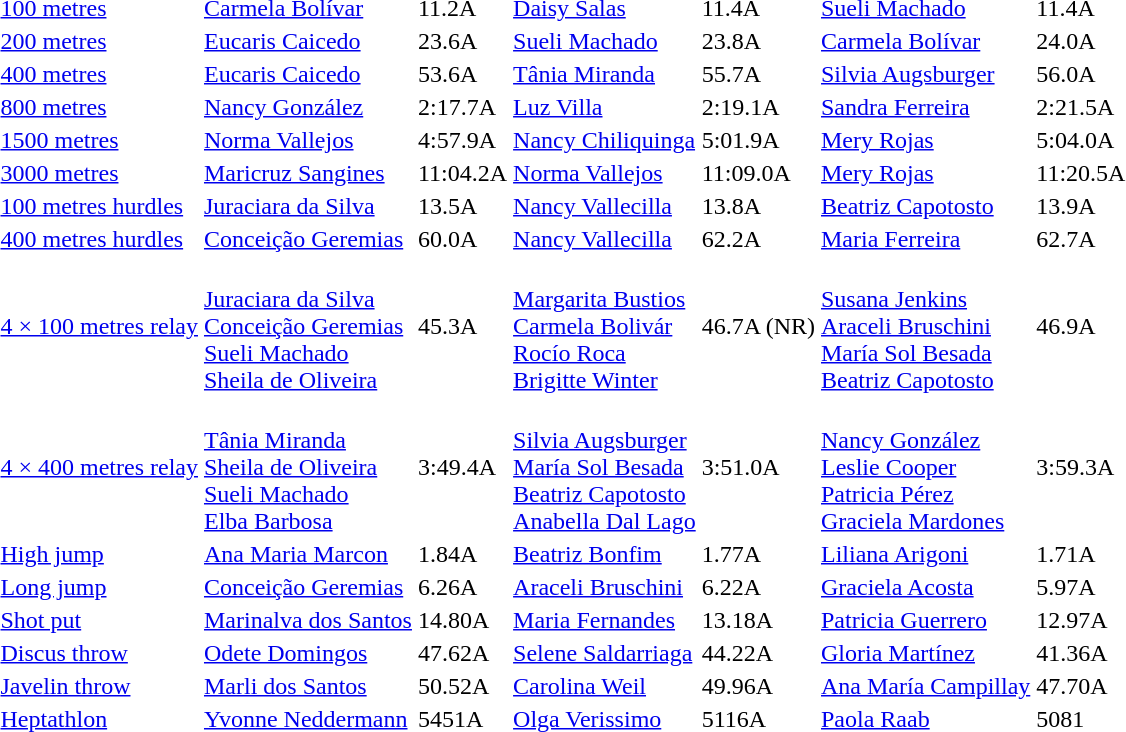<table>
<tr>
<td><a href='#'>100 metres</a></td>
<td><a href='#'>Carmela Bolívar</a><br> </td>
<td>11.2A </td>
<td><a href='#'>Daisy Salas</a><br> </td>
<td>11.4A</td>
<td><a href='#'>Sueli Machado</a><br> </td>
<td>11.4A</td>
</tr>
<tr>
<td><a href='#'>200 metres</a></td>
<td><a href='#'>Eucaris Caicedo</a><br> </td>
<td>23.6A</td>
<td><a href='#'>Sueli Machado</a><br> </td>
<td>23.8A</td>
<td><a href='#'>Carmela Bolívar</a><br> </td>
<td>24.0A</td>
</tr>
<tr>
<td><a href='#'>400 metres</a></td>
<td><a href='#'>Eucaris Caicedo</a><br> </td>
<td>53.6A </td>
<td><a href='#'>Tânia Miranda</a><br> </td>
<td>55.7A</td>
<td><a href='#'>Silvia Augsburger</a><br> </td>
<td>56.0A</td>
</tr>
<tr>
<td><a href='#'>800 metres</a></td>
<td><a href='#'>Nancy González</a><br> </td>
<td>2:17.7A</td>
<td><a href='#'>Luz Villa</a><br> </td>
<td>2:19.1A</td>
<td><a href='#'>Sandra Ferreira</a><br> </td>
<td>2:21.5A</td>
</tr>
<tr>
<td><a href='#'>1500 metres</a></td>
<td><a href='#'>Norma Vallejos</a><br> </td>
<td>4:57.9A</td>
<td><a href='#'>Nancy Chiliquinga</a><br> </td>
<td>5:01.9A</td>
<td><a href='#'>Mery Rojas</a><br> </td>
<td>5:04.0A</td>
</tr>
<tr>
<td><a href='#'>3000 metres</a></td>
<td><a href='#'>Maricruz Sangines</a><br> </td>
<td>11:04.2A </td>
<td><a href='#'>Norma Vallejos</a><br> </td>
<td>11:09.0A</td>
<td><a href='#'>Mery Rojas</a><br> </td>
<td>11:20.5A</td>
</tr>
<tr>
<td><a href='#'>100 metres hurdles</a></td>
<td><a href='#'>Juraciara da Silva</a><br> </td>
<td>13.5A </td>
<td><a href='#'>Nancy Vallecilla</a><br> </td>
<td>13.8A</td>
<td><a href='#'>Beatriz Capotosto</a><br> </td>
<td>13.9A</td>
</tr>
<tr>
<td><a href='#'>400 metres hurdles</a></td>
<td><a href='#'>Conceição Geremias</a><br> </td>
<td>60.0A </td>
<td><a href='#'>Nancy Vallecilla</a><br> </td>
<td>62.2A</td>
<td><a href='#'>Maria Ferreira</a><br> </td>
<td>62.7A</td>
</tr>
<tr>
<td><a href='#'>4 × 100 metres relay</a></td>
<td><br><a href='#'>Juraciara da Silva</a><br><a href='#'>Conceição Geremias</a><br><a href='#'>Sueli Machado</a><br><a href='#'>Sheila de Oliveira</a></td>
<td>45.3A </td>
<td><br><a href='#'>Margarita Bustios</a><br><a href='#'>Carmela Bolivár</a><br><a href='#'>Rocío Roca</a><br><a href='#'>Brigitte Winter</a></td>
<td>46.7A (NR)</td>
<td><br><a href='#'>Susana Jenkins</a><br><a href='#'>Araceli Bruschini</a><br><a href='#'>María Sol Besada</a><br><a href='#'>Beatriz Capotosto</a></td>
<td>46.9A</td>
</tr>
<tr>
<td><a href='#'>4 × 400 metres relay</a></td>
<td><br><a href='#'>Tânia Miranda</a><br><a href='#'>Sheila de Oliveira</a><br><a href='#'>Sueli Machado</a><br><a href='#'>Elba Barbosa</a></td>
<td>3:49.4A</td>
<td><br><a href='#'>Silvia Augsburger</a><br><a href='#'>María Sol Besada</a><br><a href='#'>Beatriz Capotosto</a><br><a href='#'>Anabella Dal Lago</a></td>
<td>3:51.0A</td>
<td><br><a href='#'>Nancy González</a><br><a href='#'>Leslie Cooper</a><br><a href='#'>Patricia Pérez</a><br><a href='#'>Graciela Mardones</a></td>
<td>3:59.3A</td>
</tr>
<tr>
<td><a href='#'>High jump</a></td>
<td><a href='#'>Ana Maria Marcon</a><br> </td>
<td>1.84A </td>
<td><a href='#'>Beatriz Bonfim</a><br> </td>
<td>1.77A</td>
<td><a href='#'>Liliana Arigoni</a><br> </td>
<td>1.71A</td>
</tr>
<tr>
<td><a href='#'>Long jump</a></td>
<td><a href='#'>Conceição Geremias</a><br> </td>
<td>6.26A </td>
<td><a href='#'>Araceli Bruschini</a><br> </td>
<td>6.22A</td>
<td><a href='#'>Graciela Acosta</a><br> </td>
<td>5.97A</td>
</tr>
<tr>
<td><a href='#'>Shot put</a></td>
<td><a href='#'>Marinalva dos Santos</a><br> </td>
<td>14.80A</td>
<td><a href='#'>Maria Fernandes</a><br> </td>
<td>13.18A</td>
<td><a href='#'>Patricia Guerrero</a><br> </td>
<td>12.97A</td>
</tr>
<tr>
<td><a href='#'>Discus throw</a></td>
<td><a href='#'>Odete Domingos</a><br> </td>
<td>47.62A</td>
<td><a href='#'>Selene Saldarriaga</a><br> </td>
<td>44.22A</td>
<td><a href='#'>Gloria Martínez</a><br> </td>
<td>41.36A</td>
</tr>
<tr>
<td><a href='#'>Javelin throw</a></td>
<td><a href='#'>Marli dos Santos</a><br> </td>
<td>50.52A</td>
<td><a href='#'>Carolina Weil</a><br> </td>
<td>49.96A</td>
<td><a href='#'>Ana María Campillay</a><br> </td>
<td>47.70A</td>
</tr>
<tr>
<td><a href='#'>Heptathlon</a></td>
<td><a href='#'>Yvonne Neddermann</a><br> </td>
<td>5451A </td>
<td><a href='#'>Olga Verissimo</a><br> </td>
<td>5116A</td>
<td><a href='#'>Paola Raab</a><br> </td>
<td>5081</td>
</tr>
</table>
